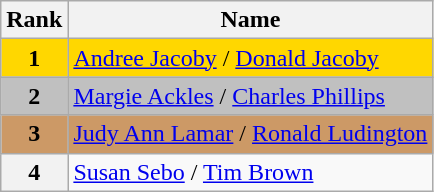<table class="wikitable">
<tr>
<th>Rank</th>
<th>Name</th>
</tr>
<tr bgcolor="gold">
<td align="center"><strong>1</strong></td>
<td><a href='#'>Andree Jacoby</a> / <a href='#'>Donald Jacoby</a></td>
</tr>
<tr bgcolor="silver">
<td align="center"><strong>2</strong></td>
<td><a href='#'>Margie Ackles</a> / <a href='#'>Charles Phillips</a></td>
</tr>
<tr bgcolor="cc9966">
<td align="center"><strong>3</strong></td>
<td><a href='#'>Judy Ann Lamar</a> / <a href='#'>Ronald Ludington</a></td>
</tr>
<tr>
<th>4</th>
<td><a href='#'>Susan Sebo</a> / <a href='#'>Tim Brown</a></td>
</tr>
</table>
